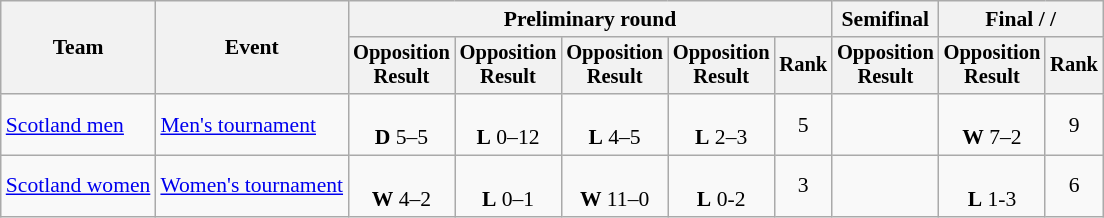<table class=wikitable style=font-size:90%;text-align:center>
<tr>
<th rowspan=2>Team</th>
<th rowspan=2>Event</th>
<th colspan=5>Preliminary round</th>
<th>Semifinal</th>
<th colspan=2>Final /  / </th>
</tr>
<tr style=font-size:95%>
<th>Opposition<br>Result</th>
<th>Opposition<br>Result</th>
<th>Opposition<br>Result</th>
<th>Opposition<br>Result</th>
<th>Rank</th>
<th>Opposition<br>Result</th>
<th>Opposition<br>Result</th>
<th>Rank</th>
</tr>
<tr>
<td align=left><a href='#'>Scotland men</a></td>
<td align=left><a href='#'>Men's tournament</a></td>
<td><br><strong>D</strong> 5–5</td>
<td><br><strong>L</strong> 0–12</td>
<td><br><strong>L</strong> 4–5</td>
<td><br><strong>L</strong> 2–3</td>
<td>5</td>
<td></td>
<td><br><strong>W</strong> 7–2</td>
<td>9</td>
</tr>
<tr>
<td align=left><a href='#'>Scotland women</a></td>
<td align=left><a href='#'>Women's tournament</a></td>
<td><br><strong>W</strong> 4–2</td>
<td><br><strong>L</strong> 0–1</td>
<td><br><strong>W</strong> 11–0</td>
<td><br><strong>L</strong> 0-2</td>
<td>3</td>
<td></td>
<td><br><strong>L</strong> 1-3</td>
<td>6</td>
</tr>
</table>
